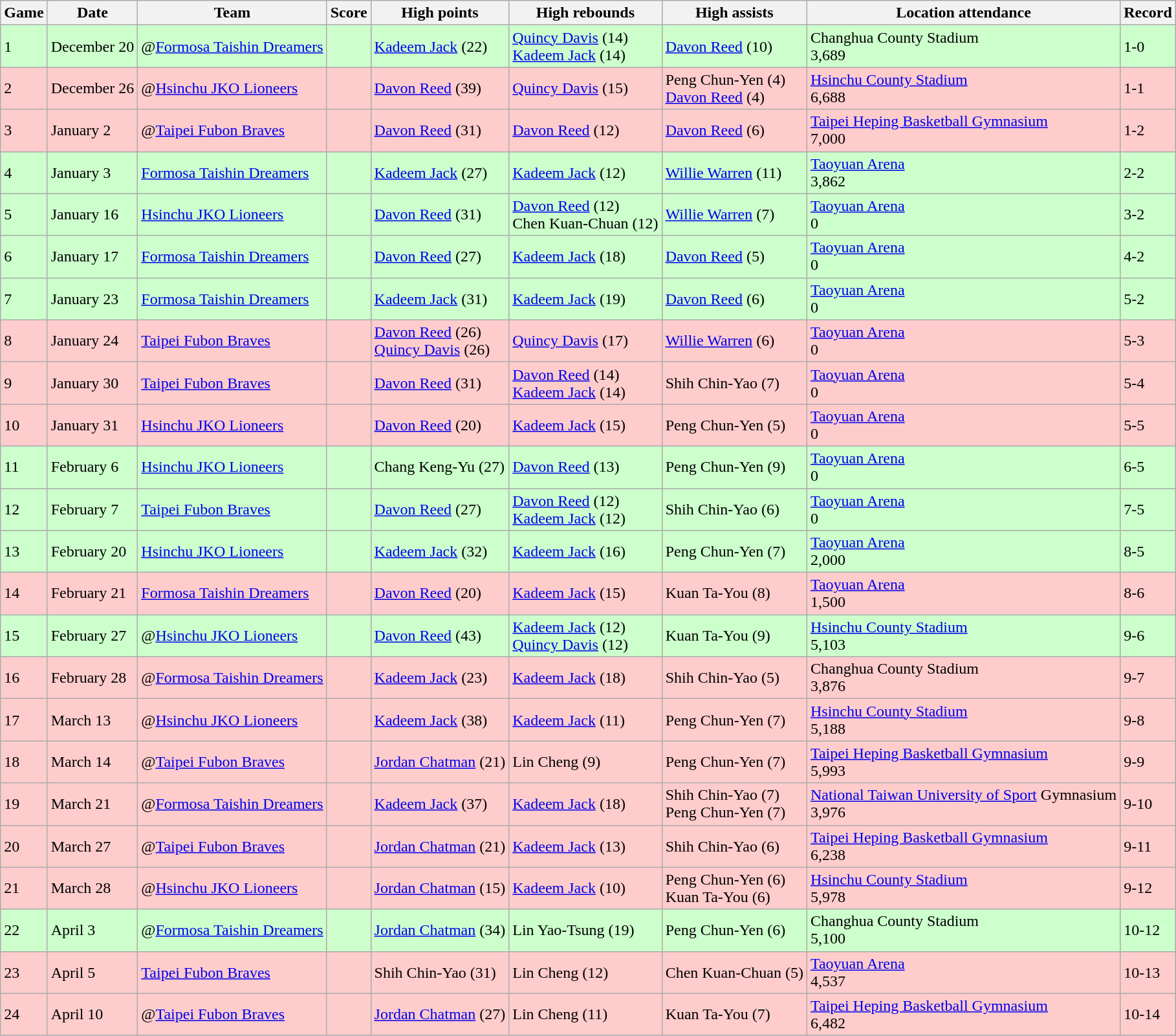<table class="wikitable">
<tr>
<th>Game</th>
<th>Date</th>
<th>Team</th>
<th>Score</th>
<th>High points</th>
<th>High rebounds</th>
<th>High assists</th>
<th>Location attendance</th>
<th>Record</th>
</tr>
<tr style="background:#cfc;">
<td>1</td>
<td>December 20</td>
<td>@<a href='#'>Formosa Taishin Dreamers</a></td>
<td></td>
<td><a href='#'>Kadeem Jack</a> (22)</td>
<td><a href='#'>Quincy Davis</a> (14)<br><a href='#'>Kadeem Jack</a> (14)</td>
<td><a href='#'>Davon Reed</a> (10)</td>
<td>Changhua County Stadium<br>3,689</td>
<td>1-0</td>
</tr>
<tr style="background:#fcc;">
<td>2</td>
<td>December 26</td>
<td>@<a href='#'>Hsinchu JKO Lioneers</a></td>
<td></td>
<td><a href='#'>Davon Reed</a> (39)</td>
<td><a href='#'>Quincy Davis</a> (15)</td>
<td>Peng Chun-Yen (4)<br><a href='#'>Davon Reed</a> (4)</td>
<td><a href='#'>Hsinchu County Stadium</a><br>6,688</td>
<td>1-1</td>
</tr>
<tr style="background:#fcc;">
<td>3</td>
<td>January 2</td>
<td>@<a href='#'>Taipei Fubon Braves</a></td>
<td></td>
<td><a href='#'>Davon Reed</a> (31)</td>
<td><a href='#'>Davon Reed</a> (12)</td>
<td><a href='#'>Davon Reed</a> (6)</td>
<td><a href='#'>Taipei Heping Basketball Gymnasium</a><br>7,000</td>
<td>1-2</td>
</tr>
<tr style="background:#cfc;">
<td>4</td>
<td>January 3</td>
<td><a href='#'>Formosa Taishin Dreamers</a></td>
<td></td>
<td><a href='#'>Kadeem Jack</a> (27)</td>
<td><a href='#'>Kadeem Jack</a> (12)</td>
<td><a href='#'>Willie Warren</a> (11)</td>
<td><a href='#'>Taoyuan Arena</a><br>3,862</td>
<td>2-2</td>
</tr>
<tr style="background:#cfc;">
<td>5</td>
<td>January 16</td>
<td><a href='#'>Hsinchu JKO Lioneers</a></td>
<td></td>
<td><a href='#'>Davon Reed</a> (31)</td>
<td><a href='#'>Davon Reed</a> (12)<br>Chen Kuan-Chuan (12)</td>
<td><a href='#'>Willie Warren</a> (7)</td>
<td><a href='#'>Taoyuan Arena</a><br>0</td>
<td>3-2</td>
</tr>
<tr style="background:#cfc;">
<td>6</td>
<td>January 17</td>
<td><a href='#'>Formosa Taishin Dreamers</a></td>
<td></td>
<td><a href='#'>Davon Reed</a> (27)</td>
<td><a href='#'>Kadeem Jack</a> (18)</td>
<td><a href='#'>Davon Reed</a> (5)</td>
<td><a href='#'>Taoyuan Arena</a><br>0</td>
<td>4-2</td>
</tr>
<tr style="background:#cfc;">
<td>7</td>
<td>January 23</td>
<td><a href='#'>Formosa Taishin Dreamers</a></td>
<td></td>
<td><a href='#'>Kadeem Jack</a> (31)</td>
<td><a href='#'>Kadeem Jack</a> (19)</td>
<td><a href='#'>Davon Reed</a> (6)</td>
<td><a href='#'>Taoyuan Arena</a><br>0</td>
<td>5-2</td>
</tr>
<tr style="background:#fcc;">
<td>8</td>
<td>January 24</td>
<td><a href='#'>Taipei Fubon Braves</a></td>
<td></td>
<td><a href='#'>Davon Reed</a> (26)<br><a href='#'>Quincy Davis</a> (26)</td>
<td><a href='#'>Quincy Davis</a> (17)</td>
<td><a href='#'>Willie Warren</a> (6)</td>
<td><a href='#'>Taoyuan Arena</a><br>0</td>
<td>5-3</td>
</tr>
<tr style="background:#fcc;">
<td>9</td>
<td>January 30</td>
<td><a href='#'>Taipei Fubon Braves</a></td>
<td></td>
<td><a href='#'>Davon Reed</a> (31)</td>
<td><a href='#'>Davon Reed</a> (14)<br><a href='#'>Kadeem Jack</a> (14)</td>
<td>Shih Chin-Yao (7)</td>
<td><a href='#'>Taoyuan Arena</a><br>0</td>
<td>5-4</td>
</tr>
<tr style="background:#fcc;">
<td>10</td>
<td>January 31</td>
<td><a href='#'>Hsinchu JKO Lioneers</a></td>
<td></td>
<td><a href='#'>Davon Reed</a> (20)</td>
<td><a href='#'>Kadeem Jack</a> (15)</td>
<td>Peng Chun-Yen (5)</td>
<td><a href='#'>Taoyuan Arena</a><br>0</td>
<td>5-5</td>
</tr>
<tr style="background:#cfc;">
<td>11</td>
<td>February 6</td>
<td><a href='#'>Hsinchu JKO Lioneers</a></td>
<td></td>
<td>Chang Keng-Yu (27)</td>
<td><a href='#'>Davon Reed</a> (13)</td>
<td>Peng Chun-Yen (9)</td>
<td><a href='#'>Taoyuan Arena</a><br>0</td>
<td>6-5</td>
</tr>
<tr style="background:#cfc;">
<td>12</td>
<td>February 7</td>
<td><a href='#'>Taipei Fubon Braves</a></td>
<td></td>
<td><a href='#'>Davon Reed</a> (27)</td>
<td><a href='#'>Davon Reed</a> (12)<br><a href='#'>Kadeem Jack</a> (12)</td>
<td>Shih Chin-Yao (6)</td>
<td><a href='#'>Taoyuan Arena</a><br>0</td>
<td>7-5</td>
</tr>
<tr style="background:#cfc;">
<td>13</td>
<td>February 20</td>
<td><a href='#'>Hsinchu JKO Lioneers</a></td>
<td></td>
<td><a href='#'>Kadeem Jack</a> (32)</td>
<td><a href='#'>Kadeem Jack</a> (16)</td>
<td>Peng Chun-Yen (7)</td>
<td><a href='#'>Taoyuan Arena</a><br>2,000</td>
<td>8-5</td>
</tr>
<tr style="background:#fcc;">
<td>14</td>
<td>February 21</td>
<td><a href='#'>Formosa Taishin Dreamers</a></td>
<td></td>
<td><a href='#'>Davon Reed</a> (20)</td>
<td><a href='#'>Kadeem Jack</a> (15)</td>
<td>Kuan Ta-You (8)</td>
<td><a href='#'>Taoyuan Arena</a><br>1,500</td>
<td>8-6</td>
</tr>
<tr style="background:#cfc;">
<td>15</td>
<td>February 27</td>
<td>@<a href='#'>Hsinchu JKO Lioneers</a></td>
<td></td>
<td><a href='#'>Davon Reed</a> (43)</td>
<td><a href='#'>Kadeem Jack</a> (12)<br><a href='#'>Quincy Davis</a> (12)</td>
<td>Kuan Ta-You (9)</td>
<td><a href='#'>Hsinchu County Stadium</a><br>5,103</td>
<td>9-6</td>
</tr>
<tr style="background:#fcc;">
<td>16</td>
<td>February 28</td>
<td>@<a href='#'>Formosa Taishin Dreamers</a></td>
<td></td>
<td><a href='#'>Kadeem Jack</a> (23)</td>
<td><a href='#'>Kadeem Jack</a> (18)</td>
<td>Shih Chin-Yao (5)</td>
<td>Changhua County Stadium<br>3,876</td>
<td>9-7</td>
</tr>
<tr style="background:#fcc;">
<td>17</td>
<td>March 13</td>
<td>@<a href='#'>Hsinchu JKO Lioneers</a></td>
<td></td>
<td><a href='#'>Kadeem Jack</a> (38)</td>
<td><a href='#'>Kadeem Jack</a> (11)</td>
<td>Peng Chun-Yen (7)</td>
<td><a href='#'>Hsinchu County Stadium</a><br>5,188</td>
<td>9-8</td>
</tr>
<tr style="background:#fcc;">
<td>18</td>
<td>March 14</td>
<td>@<a href='#'>Taipei Fubon Braves</a></td>
<td></td>
<td><a href='#'>Jordan Chatman</a> (21)</td>
<td>Lin Cheng (9)</td>
<td>Peng Chun-Yen (7)</td>
<td><a href='#'>Taipei Heping Basketball Gymnasium</a><br>5,993</td>
<td>9-9</td>
</tr>
<tr style="background:#fcc;">
<td>19</td>
<td>March 21</td>
<td>@<a href='#'>Formosa Taishin Dreamers</a></td>
<td></td>
<td><a href='#'>Kadeem Jack</a> (37)</td>
<td><a href='#'>Kadeem Jack</a> (18)</td>
<td>Shih Chin-Yao (7)<br>Peng Chun-Yen (7)</td>
<td><a href='#'>National Taiwan University of Sport</a> Gymnasium<br>3,976</td>
<td>9-10</td>
</tr>
<tr style="background:#fcc;">
<td>20</td>
<td>March 27</td>
<td>@<a href='#'>Taipei Fubon Braves</a></td>
<td></td>
<td><a href='#'>Jordan Chatman</a> (21)</td>
<td><a href='#'>Kadeem Jack</a> (13)</td>
<td>Shih Chin-Yao (6)</td>
<td><a href='#'>Taipei Heping Basketball Gymnasium</a><br>6,238</td>
<td>9-11</td>
</tr>
<tr style="background:#fcc;">
<td>21</td>
<td>March 28</td>
<td>@<a href='#'>Hsinchu JKO Lioneers</a></td>
<td></td>
<td><a href='#'>Jordan Chatman</a> (15)</td>
<td><a href='#'>Kadeem Jack</a> (10)</td>
<td>Peng Chun-Yen (6)<br>Kuan Ta-You (6)</td>
<td><a href='#'>Hsinchu County Stadium</a><br>5,978</td>
<td>9-12</td>
</tr>
<tr style="background:#cfc;">
<td>22</td>
<td>April 3</td>
<td>@<a href='#'>Formosa Taishin Dreamers</a></td>
<td></td>
<td><a href='#'>Jordan Chatman</a> (34)</td>
<td>Lin Yao-Tsung (19)</td>
<td>Peng Chun-Yen (6)</td>
<td>Changhua County Stadium<br>5,100</td>
<td>10-12</td>
</tr>
<tr style="background:#fcc;">
<td>23</td>
<td>April 5</td>
<td><a href='#'>Taipei Fubon Braves</a></td>
<td></td>
<td>Shih Chin-Yao (31)</td>
<td>Lin Cheng (12)</td>
<td>Chen Kuan-Chuan (5)</td>
<td><a href='#'>Taoyuan Arena</a><br>4,537</td>
<td>10-13</td>
</tr>
<tr style="background:#fcc;">
<td>24</td>
<td>April 10</td>
<td>@<a href='#'>Taipei Fubon Braves</a></td>
<td></td>
<td><a href='#'>Jordan Chatman</a> (27)</td>
<td>Lin Cheng (11)</td>
<td>Kuan Ta-You (7)</td>
<td><a href='#'>Taipei Heping Basketball Gymnasium</a><br>6,482</td>
<td>10-14</td>
</tr>
</table>
